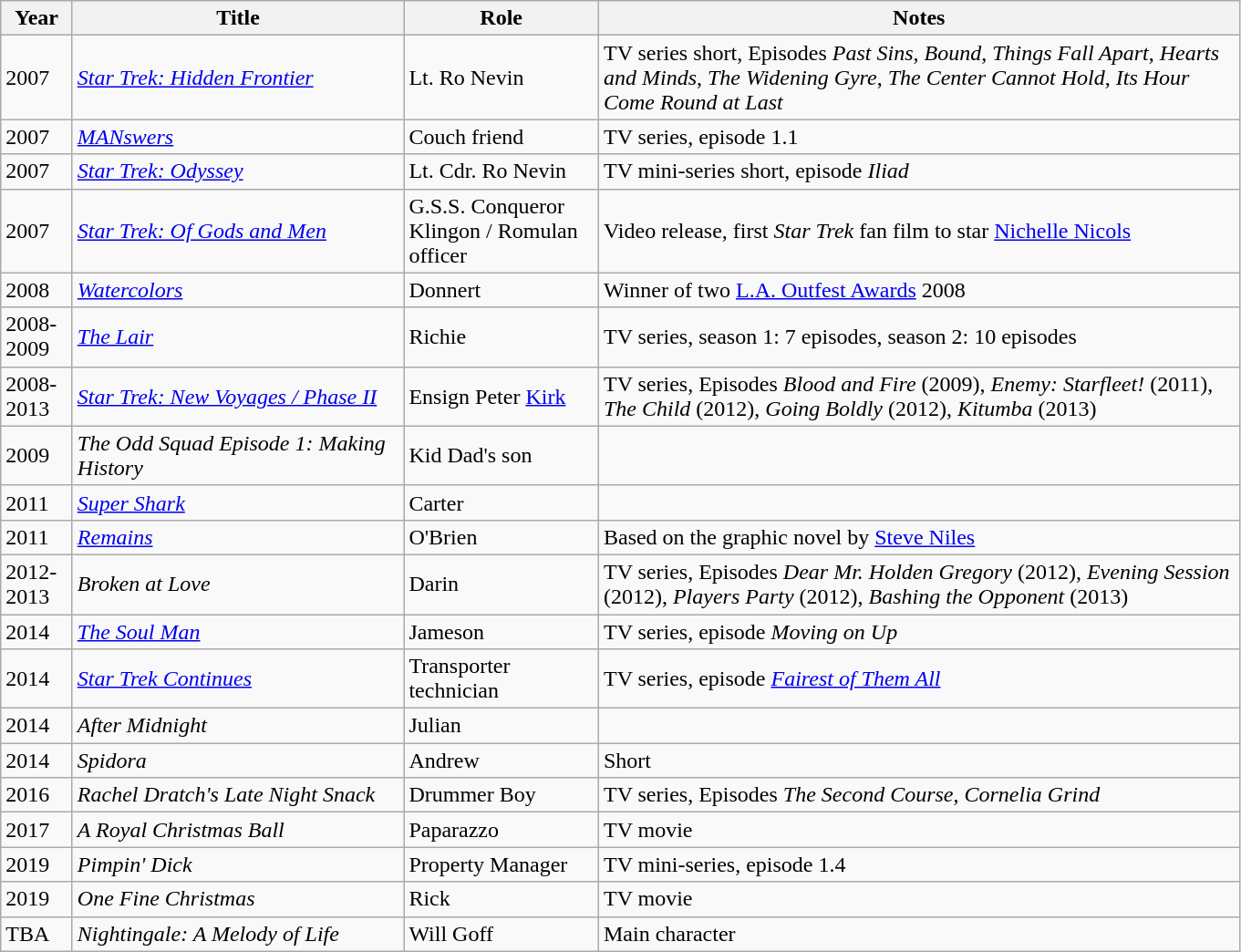<table class="wikitable sortable">
<tr>
<th scope="col" style="width: 45px;">Year</th>
<th scope="col" style="width: 235px;">Title</th>
<th scope="col" style="width: 135px;">Role</th>
<th scope="col" style="width: 461px;">Notes</th>
</tr>
<tr>
<td>2007</td>
<td><em><a href='#'>Star Trek: Hidden Frontier</a></em></td>
<td>Lt. Ro Nevin</td>
<td>TV series short, Episodes <em>Past Sins</em>, <em>Bound</em>, <em>Things Fall Apart</em>, <em>Hearts and Minds</em>, <em>The Widening Gyre</em>, <em>The Center Cannot Hold</em>, <em>Its Hour Come Round at Last</em></td>
</tr>
<tr>
<td>2007</td>
<td><em><a href='#'>MANswers</a></em></td>
<td>Couch friend</td>
<td>TV series, episode 1.1</td>
</tr>
<tr>
<td>2007</td>
<td><em><a href='#'>Star Trek: Odyssey</a></em></td>
<td>Lt. Cdr. Ro Nevin</td>
<td>TV mini-series short, episode <em>Iliad</em></td>
</tr>
<tr>
<td>2007</td>
<td><em><a href='#'>Star Trek: Of Gods and Men</a></em></td>
<td>G.S.S. Conqueror Klingon / Romulan officer</td>
<td>Video release, first <em>Star Trek</em> fan film to star <a href='#'>Nichelle Nicols</a></td>
</tr>
<tr>
<td>2008</td>
<td><em><a href='#'>Watercolors</a></em></td>
<td>Donnert</td>
<td>Winner of two <a href='#'>L.A. Outfest Awards</a> 2008</td>
</tr>
<tr>
<td>2008-2009</td>
<td><em><a href='#'>The Lair</a></em></td>
<td>Richie</td>
<td>TV series, season 1: 7 episodes, season 2: 10 episodes</td>
</tr>
<tr>
<td>2008-2013</td>
<td><em><a href='#'>Star Trek: New Voyages / Phase II</a></em></td>
<td>Ensign Peter <a href='#'>Kirk</a></td>
<td>TV series, Episodes <em>Blood and Fire</em> (2009), <em>Enemy: Starfleet!</em> (2011), <em>The Child</em> (2012), <em>Going Boldly</em> (2012), <em>Kitumba</em> (2013)</td>
</tr>
<tr>
<td>2009</td>
<td><em>The Odd Squad Episode 1: Making History</em></td>
<td>Kid Dad's son</td>
<td></td>
</tr>
<tr>
<td>2011</td>
<td><em><a href='#'>Super Shark</a></em></td>
<td>Carter</td>
<td></td>
</tr>
<tr>
<td>2011</td>
<td><em><a href='#'>Remains</a></em></td>
<td>O'Brien</td>
<td>Based on the graphic novel by <a href='#'>Steve Niles</a></td>
</tr>
<tr>
<td>2012-2013</td>
<td><em>Broken at Love</em></td>
<td>Darin</td>
<td>TV series, Episodes <em>Dear Mr. Holden Gregory</em> (2012), <em>Evening Session</em> (2012), <em>Players Party</em> (2012), <em>Bashing the Opponent</em> (2013)</td>
</tr>
<tr>
<td>2014</td>
<td><em><a href='#'>The Soul Man</a></em></td>
<td>Jameson</td>
<td>TV series, episode <em>Moving on Up</em></td>
</tr>
<tr>
<td>2014</td>
<td><em><a href='#'>Star Trek Continues</a></em></td>
<td>Transporter technician</td>
<td>TV series, episode <em><a href='#'>Fairest of Them All</a></em></td>
</tr>
<tr>
<td>2014</td>
<td><em>After Midnight</em></td>
<td>Julian</td>
<td></td>
</tr>
<tr>
<td>2014</td>
<td><em>Spidora</em></td>
<td>Andrew</td>
<td>Short</td>
</tr>
<tr>
<td>2016</td>
<td><em>Rachel Dratch's Late Night Snack</em></td>
<td>Drummer Boy</td>
<td>TV series, Episodes <em>The Second Course</em>, <em>Cornelia Grind</em></td>
</tr>
<tr>
<td>2017</td>
<td><em>A Royal Christmas Ball</em></td>
<td>Paparazzo</td>
<td>TV movie</td>
</tr>
<tr>
<td>2019</td>
<td><em>Pimpin' Dick</em></td>
<td>Property Manager</td>
<td>TV mini-series, episode 1.4</td>
</tr>
<tr>
<td>2019</td>
<td><em>One Fine Christmas</em></td>
<td>Rick</td>
<td>TV movie</td>
</tr>
<tr>
<td>TBA</td>
<td><em>Nightingale: A Melody of Life</em></td>
<td>Will Goff</td>
<td>Main character</td>
</tr>
</table>
